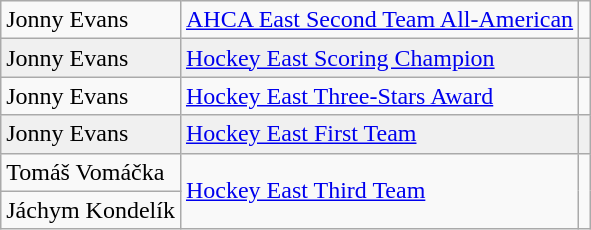<table class="wikitable">
<tr>
<td>Jonny Evans</td>
<td><a href='#'>AHCA East Second Team All-American</a></td>
<td></td>
</tr>
<tr bgcolor=f0f0f0>
<td>Jonny Evans</td>
<td><a href='#'>Hockey East Scoring Champion</a></td>
<td></td>
</tr>
<tr>
<td>Jonny Evans</td>
<td><a href='#'>Hockey East Three-Stars Award</a></td>
<td></td>
</tr>
<tr bgcolor=f0f0f0>
<td>Jonny Evans</td>
<td><a href='#'>Hockey East First Team</a></td>
<td></td>
</tr>
<tr>
<td>Tomáš Vomáčka</td>
<td rowspan=2><a href='#'>Hockey East Third Team</a></td>
<td rowspan=2></td>
</tr>
<tr>
<td>Jáchym Kondelík</td>
</tr>
</table>
